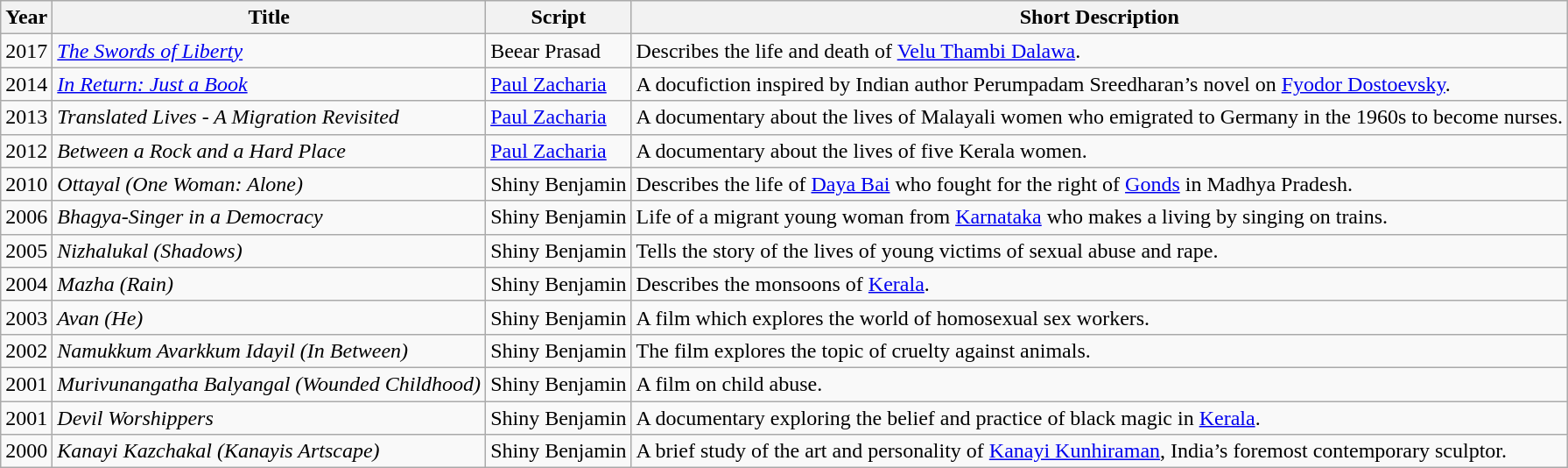<table class="wikitable sortable">
<tr ">
<th>Year</th>
<th>Title</th>
<th>Script</th>
<th>Short Description</th>
</tr>
<tr>
<td>2017</td>
<td><em><a href='#'>The Swords of Liberty</a> </em></td>
<td>Beear Prasad</td>
<td>Describes the life and death of <a href='#'>Velu Thambi Dalawa</a>.</td>
</tr>
<tr>
<td>2014</td>
<td><em><a href='#'>In Return: Just a Book</a></em></td>
<td><a href='#'>Paul Zacharia</a></td>
<td>A docufiction inspired by Indian author Perumpadam Sreedharan’s novel on <a href='#'>Fyodor Dostoevsky</a>.</td>
</tr>
<tr>
<td>2013</td>
<td><em>Translated Lives - A Migration Revisited </em></td>
<td><a href='#'>Paul Zacharia</a></td>
<td>A documentary about the lives of Malayali women who emigrated to Germany in the 1960s to become nurses.</td>
</tr>
<tr>
<td>2012</td>
<td><em>Between a Rock and a Hard Place </em></td>
<td><a href='#'>Paul Zacharia</a></td>
<td>A documentary about the lives of five Kerala women.</td>
</tr>
<tr>
<td>2010</td>
<td><em>Ottayal (One Woman: Alone)</em></td>
<td>Shiny Benjamin</td>
<td>Describes the life of <a href='#'>Daya Bai</a> who fought for the right of <a href='#'>Gonds</a> in Madhya Pradesh.</td>
</tr>
<tr>
<td>2006</td>
<td><em> Bhagya-Singer in a Democracy</em></td>
<td>Shiny Benjamin</td>
<td>Life of a migrant young woman from <a href='#'>Karnataka</a> who makes a living by singing on trains.</td>
</tr>
<tr>
<td>2005</td>
<td><em> Nizhalukal (Shadows)</em></td>
<td>Shiny Benjamin</td>
<td>Tells the story of the lives of young victims of sexual abuse and rape.</td>
</tr>
<tr>
<td>2004</td>
<td><em>Mazha (Rain)</em></td>
<td>Shiny Benjamin</td>
<td>Describes the monsoons of <a href='#'>Kerala</a>.</td>
</tr>
<tr>
<td>2003</td>
<td><em>Avan (He)</em></td>
<td>Shiny Benjamin</td>
<td>A film which explores the world of homosexual sex workers.</td>
</tr>
<tr>
<td>2002</td>
<td><em>Namukkum Avarkkum Idayil (In Between) </em></td>
<td>Shiny Benjamin</td>
<td>The film explores the topic of cruelty against animals.</td>
</tr>
<tr>
<td>2001</td>
<td><em>Murivunangatha Balyangal (Wounded Childhood)</em></td>
<td>Shiny Benjamin</td>
<td>A film on child abuse.</td>
</tr>
<tr>
<td>2001</td>
<td><em>Devil Worshippers  </em></td>
<td>Shiny Benjamin</td>
<td>A documentary exploring the belief and practice of black magic in <a href='#'>Kerala</a>.</td>
</tr>
<tr>
<td>2000</td>
<td><em> Kanayi Kazchakal (Kanayis Artscape)  </em></td>
<td>Shiny Benjamin</td>
<td>A brief study of the art and personality of <a href='#'>Kanayi Kunhiraman</a>, India’s foremost contemporary sculptor.</td>
</tr>
</table>
